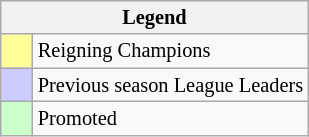<table class="wikitable" style="font-size: 85%">
<tr>
<th colspan=2>Legend</th>
</tr>
<tr>
<td style="background:#ff9; width:15px;"> </td>
<td>Reigning Champions</td>
</tr>
<tr>
<td style="background:#ccccff; width:15px;"> </td>
<td>Previous season League Leaders</td>
</tr>
<tr>
<td style="background:#CCFFCC; width:15px;"> </td>
<td>Promoted</td>
</tr>
</table>
